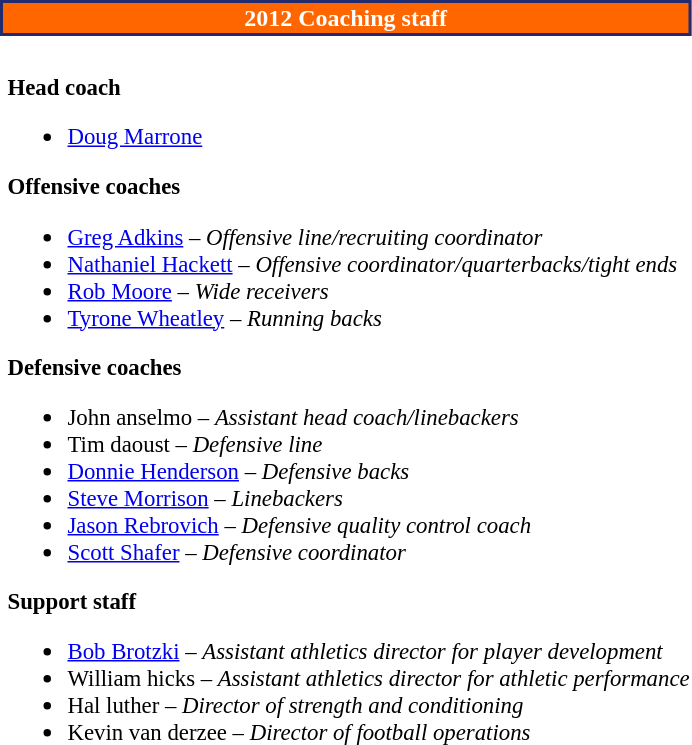<table class="toccolours" style="text-align: left;">
<tr>
<td colspan=7 style="color:#FFFFFF;background:#FF6600; border: 2px solid #212B6D; text-align: center"><strong>2012 Coaching staff</strong></td>
</tr>
<tr>
<td colspan=7 style="text-align:right;"></td>
</tr>
<tr>
<td valign="top"></td>
<td style="font-size:95%; vertical-align:top;"><br><strong>Head coach</strong><ul><li><a href='#'>Doug Marrone</a></li></ul><strong>Offensive coaches</strong><ul><li><a href='#'>Greg Adkins</a> – <em>Offensive line/recruiting coordinator</em></li><li><a href='#'>Nathaniel Hackett</a> – <em>Offensive coordinator/quarterbacks/tight ends</em></li><li><a href='#'>Rob Moore</a> – <em>Wide receivers</em></li><li><a href='#'>Tyrone Wheatley</a> – <em>Running backs</em></li></ul><strong>Defensive coaches</strong><ul><li>John anselmo – <em>Assistant head coach/linebackers</em></li><li>Tim daoust – <em>Defensive line</em></li><li><a href='#'>Donnie Henderson</a> – <em>Defensive backs</em></li><li><a href='#'>Steve Morrison</a> – <em>Linebackers</em></li><li><a href='#'>Jason Rebrovich</a> – <em>Defensive quality control coach</em></li><li><a href='#'>Scott Shafer</a> – <em>Defensive coordinator</em></li></ul><strong>Support staff</strong><ul><li><a href='#'>Bob Brotzki</a> – <em>Assistant athletics director for player development</em></li><li>William hicks – <em>Assistant athletics director for athletic performance</em></li><li>Hal luther – <em>Director of strength and conditioning</em></li><li>Kevin van derzee – <em>Director of football operations</em></li></ul></td>
</tr>
</table>
